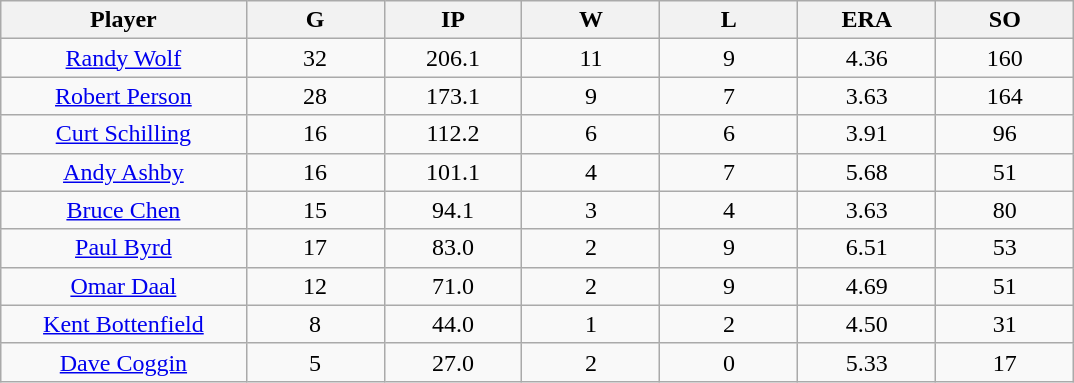<table class="wikitable sortable">
<tr>
<th bgcolor="#DDDDFF" width="16%">Player</th>
<th bgcolor="#DDDDFF" width="9%">G</th>
<th bgcolor="#DDDDFF" width="9%">IP</th>
<th bgcolor="#DDDDFF" width="9%">W</th>
<th bgcolor="#DDDDFF" width="9%">L</th>
<th bgcolor="#DDDDFF" width="9%">ERA</th>
<th bgcolor="#DDDDFF" width="9%">SO</th>
</tr>
<tr align=center>
<td><a href='#'>Randy Wolf</a></td>
<td>32</td>
<td>206.1</td>
<td>11</td>
<td>9</td>
<td>4.36</td>
<td>160</td>
</tr>
<tr align=center>
<td><a href='#'>Robert Person</a></td>
<td>28</td>
<td>173.1</td>
<td>9</td>
<td>7</td>
<td>3.63</td>
<td>164</td>
</tr>
<tr align=center>
<td><a href='#'>Curt Schilling</a></td>
<td>16</td>
<td>112.2</td>
<td>6</td>
<td>6</td>
<td>3.91</td>
<td>96</td>
</tr>
<tr align=center>
<td><a href='#'>Andy Ashby</a></td>
<td>16</td>
<td>101.1</td>
<td>4</td>
<td>7</td>
<td>5.68</td>
<td>51</td>
</tr>
<tr align=center>
<td><a href='#'>Bruce Chen</a></td>
<td>15</td>
<td>94.1</td>
<td>3</td>
<td>4</td>
<td>3.63</td>
<td>80</td>
</tr>
<tr align=center>
<td><a href='#'>Paul Byrd</a></td>
<td>17</td>
<td>83.0</td>
<td>2</td>
<td>9</td>
<td>6.51</td>
<td>53</td>
</tr>
<tr align=center>
<td><a href='#'>Omar Daal</a></td>
<td>12</td>
<td>71.0</td>
<td>2</td>
<td>9</td>
<td>4.69</td>
<td>51</td>
</tr>
<tr align=center>
<td><a href='#'>Kent Bottenfield</a></td>
<td>8</td>
<td>44.0</td>
<td>1</td>
<td>2</td>
<td>4.50</td>
<td>31</td>
</tr>
<tr align=center>
<td><a href='#'>Dave Coggin</a></td>
<td>5</td>
<td>27.0</td>
<td>2</td>
<td>0</td>
<td>5.33</td>
<td>17</td>
</tr>
</table>
